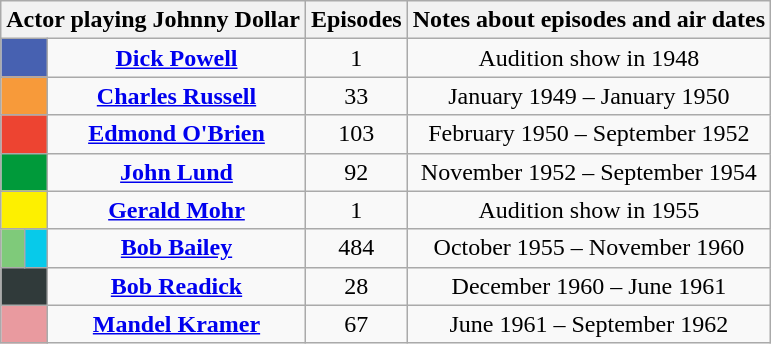<table class="wikitable" style="text-align:center;">
<tr>
<th colspan="3">Actor playing Johnny Dollar</th>
<th>Episodes</th>
<th>Notes about episodes and air dates</th>
</tr>
<tr>
<td bgcolor="#4761B1" colspan="2"> </td>
<td><strong><a href='#'>Dick Powell</a></strong></td>
<td>1</td>
<td>Audition show in 1948</td>
</tr>
<tr>
<td bgcolor="#F79A3A" colspan="2"></td>
<td><strong><a href='#'>Charles Russell</a></strong></td>
<td>33</td>
<td>January 1949 – January 1950</td>
</tr>
<tr>
<td bgcolor="#ED4431" colspan="2"></td>
<td><strong><a href='#'>Edmond O'Brien</a></strong></td>
<td>103</td>
<td>February 1950 – September 1952</td>
</tr>
<tr>
<td bgcolor="#009A3A" colspan="2"></td>
<td><strong><a href='#'>John Lund</a></strong></td>
<td>92</td>
<td>November 1952 – September 1954</td>
</tr>
<tr>
<td bgcolor="#FDF000" colspan="2"></td>
<td><strong><a href='#'>Gerald Mohr</a></strong></td>
<td>1</td>
<td>Audition show in 1955</td>
</tr>
<tr>
<td bgcolor="#7FCA7A"> </td>
<td bgcolor="#07CAEA"> </td>
<td><strong><a href='#'>Bob Bailey</a></strong></td>
<td>484</td>
<td>October 1955 – November 1960</td>
</tr>
<tr>
<td bgcolor="#303A3A" colspan="2"></td>
<td><strong><a href='#'>Bob Readick</a></strong></td>
<td>28</td>
<td>December 1960 – June 1961</td>
</tr>
<tr>
<td bgcolor="#E99A9F" colspan="2"></td>
<td><strong><a href='#'>Mandel Kramer</a></strong></td>
<td>67</td>
<td>June 1961 – September 1962</td>
</tr>
</table>
